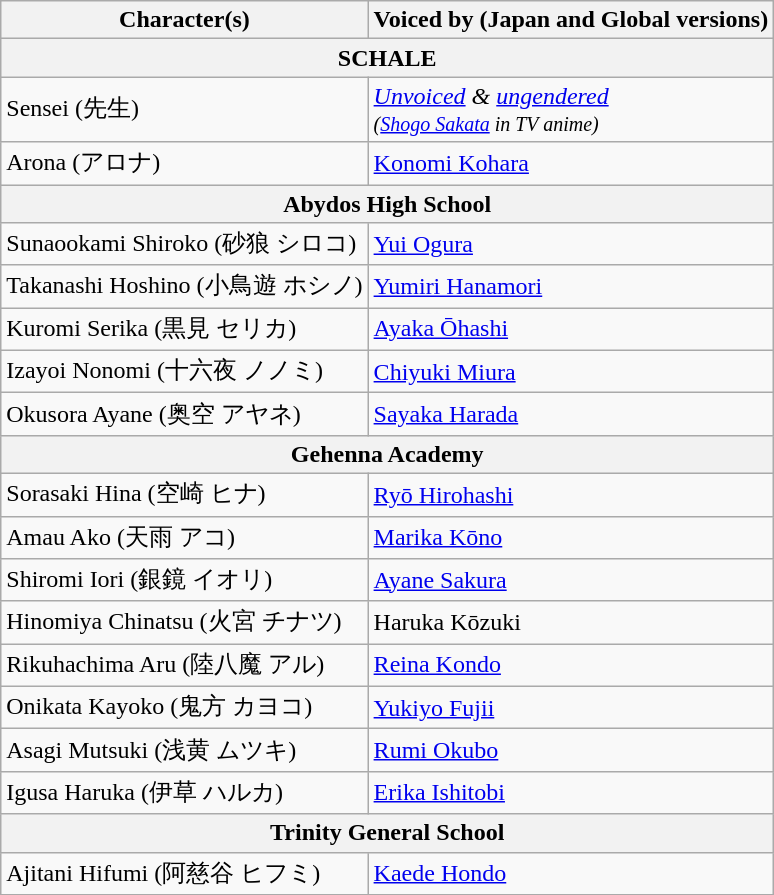<table class="wikitable sortable">
<tr>
<th>Character(s)</th>
<th>Voiced by (Japan and Global versions)</th>
</tr>
<tr>
<th colspan="2">SCHALE</th>
</tr>
<tr>
<td>Sensei (先生)</td>
<td><em><a href='#'>Unvoiced</a> & <a href='#'>ungendered</a><small><br>(<a href='#'>Shogo Sakata</a> in TV anime)</small></em></td>
</tr>
<tr>
<td>Arona (アロナ)</td>
<td><a href='#'>Konomi Kohara</a></td>
</tr>
<tr>
<th colspan="2">Abydos High School</th>
</tr>
<tr>
<td>Sunaookami Shiroko (砂狼 シロコ)</td>
<td><a href='#'>Yui Ogura</a></td>
</tr>
<tr>
<td>Takanashi Hoshino (小鳥遊 ホシノ)</td>
<td><a href='#'>Yumiri Hanamori</a></td>
</tr>
<tr>
<td>Kuromi Serika (黒見 セリカ)</td>
<td><a href='#'>Ayaka Ōhashi</a></td>
</tr>
<tr>
<td>Izayoi Nonomi (十六夜 ノノミ)</td>
<td><a href='#'>Chiyuki Miura</a></td>
</tr>
<tr>
<td>Okusora Ayane (奥空 アヤネ)</td>
<td><a href='#'>Sayaka Harada</a></td>
</tr>
<tr>
<th colspan="2">Gehenna Academy</th>
</tr>
<tr>
<td>Sorasaki Hina (空崎 ヒナ)</td>
<td><a href='#'>Ryō Hirohashi</a></td>
</tr>
<tr>
<td>Amau Ako (天雨 アコ)</td>
<td><a href='#'>Marika Kōno</a></td>
</tr>
<tr>
<td>Shiromi Iori (銀鏡 イオリ)</td>
<td><a href='#'>Ayane Sakura</a></td>
</tr>
<tr>
<td>Hinomiya Chinatsu (火宮 チナツ)</td>
<td>Haruka Kōzuki</td>
</tr>
<tr>
<td>Rikuhachima Aru (陸八魔 アル)</td>
<td><a href='#'>Reina Kondo</a></td>
</tr>
<tr>
<td>Onikata Kayoko (鬼方 カヨコ)</td>
<td><a href='#'>Yukiyo Fujii</a></td>
</tr>
<tr>
<td>Asagi Mutsuki (浅黄 ムツキ)</td>
<td><a href='#'>Rumi Okubo</a></td>
</tr>
<tr>
<td>Igusa Haruka (伊草 ハルカ)</td>
<td><a href='#'>Erika Ishitobi</a></td>
</tr>
<tr>
<th colspan="2">Trinity General School</th>
</tr>
<tr>
<td>Ajitani Hifumi (阿慈谷 ヒフミ)</td>
<td><a href='#'>Kaede Hondo</a></td>
</tr>
</table>
